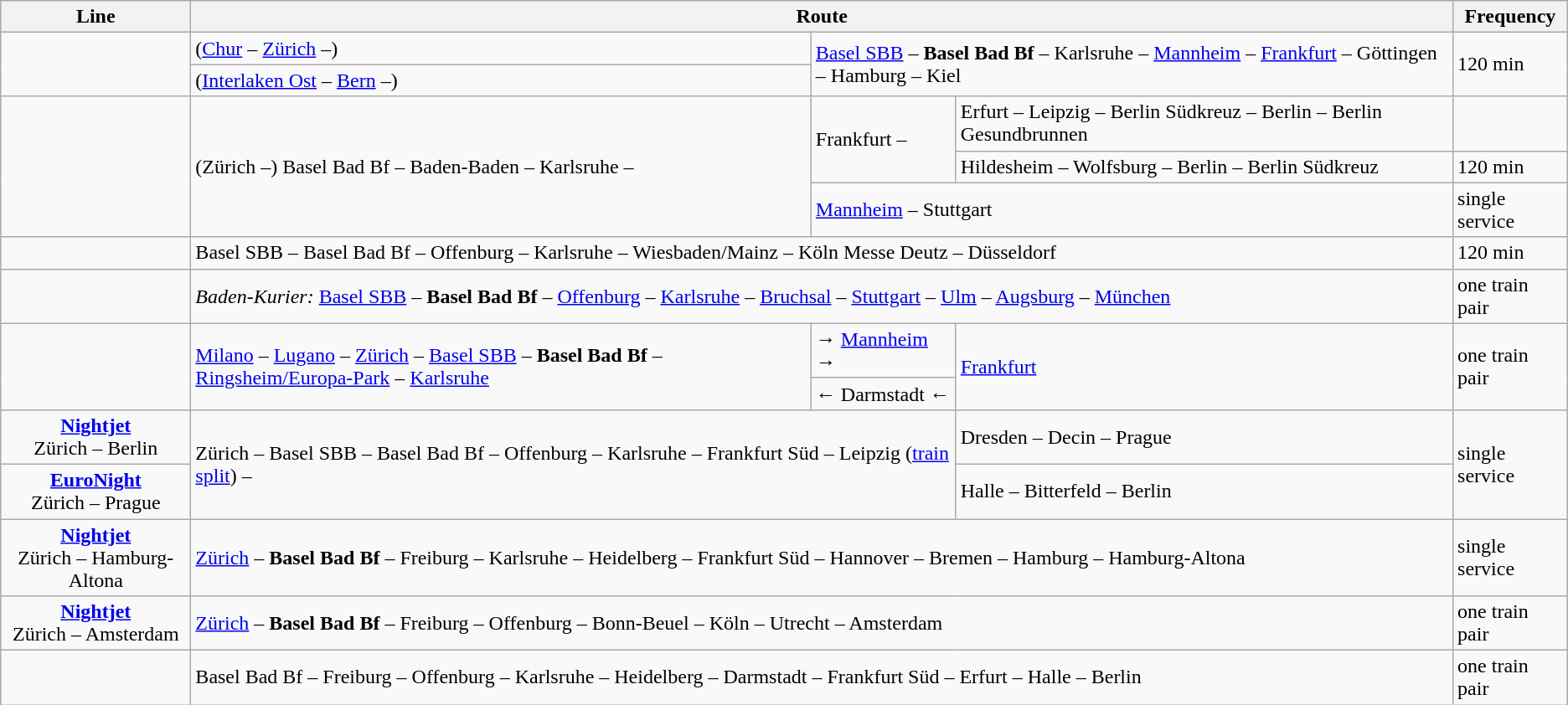<table class="wikitable">
<tr>
<th>Line</th>
<th colspan="3">Route</th>
<th>Frequency</th>
</tr>
<tr>
<td rowspan="2" align="center"></td>
<td>(<a href='#'>Chur</a> – <a href='#'>Zürich</a> –)</td>
<td colspan="2" rowspan="2"><a href='#'>Basel SBB</a> – <strong>Basel Bad Bf</strong> – Karlsruhe – <a href='#'>Mannheim</a> – <a href='#'>Frankfurt</a> – Göttingen – Hamburg – Kiel</td>
<td rowspan="2">120 min</td>
</tr>
<tr>
<td>(<a href='#'>Interlaken Ost</a> – <a href='#'>Bern</a> –)</td>
</tr>
<tr>
<td align="center" rowspan="3"></td>
<td rowspan="3">(Zürich –) Basel Bad Bf – Baden-Baden – Karlsruhe –</td>
<td rowspan="2">Frankfurt –</td>
<td>Erfurt – Leipzig – Berlin Südkreuz – Berlin – Berlin Gesundbrunnen</td>
<td></td>
</tr>
<tr>
<td>Hildesheim – Wolfsburg – Berlin – Berlin Südkreuz</td>
<td>120 min</td>
</tr>
<tr>
<td colspan="2"><a href='#'>Mannheim</a> – Stuttgart</td>
<td>single service</td>
</tr>
<tr>
<td align="center"></td>
<td colspan="3">Basel SBB – Basel Bad Bf – Offenburg – Karlsruhe – Wiesbaden/Mainz – Köln Messe Deutz – Düsseldorf</td>
<td>120 min</td>
</tr>
<tr>
<td align="center"></td>
<td colspan="3"><em>Baden-Kurier:</em> <a href='#'>Basel SBB</a> – <strong>Basel Bad Bf</strong> – <a href='#'>Offenburg</a> – <a href='#'>Karlsruhe</a> – <a href='#'>Bruchsal</a> – <a href='#'>Stuttgart</a> – <a href='#'>Ulm</a> – <a href='#'>Augsburg</a> – <a href='#'>München</a></td>
<td>one train pair</td>
</tr>
<tr>
<td rowspan="2" align="center"></td>
<td rowspan="2"><a href='#'>Milano</a> – <a href='#'>Lugano</a> – <a href='#'>Zürich</a> – <a href='#'>Basel SBB</a> – <strong>Basel Bad Bf</strong> – <a href='#'>Ringsheim/Europa-Park</a> – <a href='#'>Karlsruhe</a></td>
<td>→ <a href='#'>Mannheim</a> →</td>
<td rowspan="2"><a href='#'>Frankfurt</a></td>
<td rowspan="2">one train pair</td>
</tr>
<tr>
<td>← Darmstadt ←</td>
</tr>
<tr>
<td align="center"><strong><a href='#'>Nightjet</a></strong><br>Zürich – Berlin</td>
<td colspan="2" rowspan="2">Zürich – Basel SBB – Basel Bad Bf – Offenburg – Karlsruhe – Frankfurt Süd – Leipzig (<a href='#'>train split</a>) –</td>
<td>Dresden – Decin – Prague</td>
<td rowspan="2">single service</td>
</tr>
<tr>
<td align="center"><strong><a href='#'>EuroNight</a></strong><br>Zürich – Prague</td>
<td>Halle – Bitterfeld – Berlin</td>
</tr>
<tr>
<td align="center"><strong><a href='#'>Nightjet</a></strong><br>Zürich – Hamburg-Altona</td>
<td colspan="3"><a href='#'>Zürich</a> – <strong>Basel Bad Bf</strong> – Freiburg – Karlsruhe – Heidelberg – Frankfurt Süd – Hannover – Bremen – Hamburg – Hamburg-Altona</td>
<td>single service</td>
</tr>
<tr>
<td align="center"><strong><a href='#'>Nightjet</a></strong><br>Zürich – Amsterdam</td>
<td colspan="3"><a href='#'>Zürich</a> – <strong>Basel Bad Bf</strong> – Freiburg – Offenburg – Bonn-Beuel – Köln – Utrecht – Amsterdam</td>
<td>one train pair</td>
</tr>
<tr>
<td align="center"></td>
<td colspan="3">Basel Bad Bf – Freiburg – Offenburg – Karlsruhe – Heidelberg – Darmstadt – Frankfurt Süd – Erfurt – Halle – Berlin</td>
<td>one train pair</td>
</tr>
</table>
